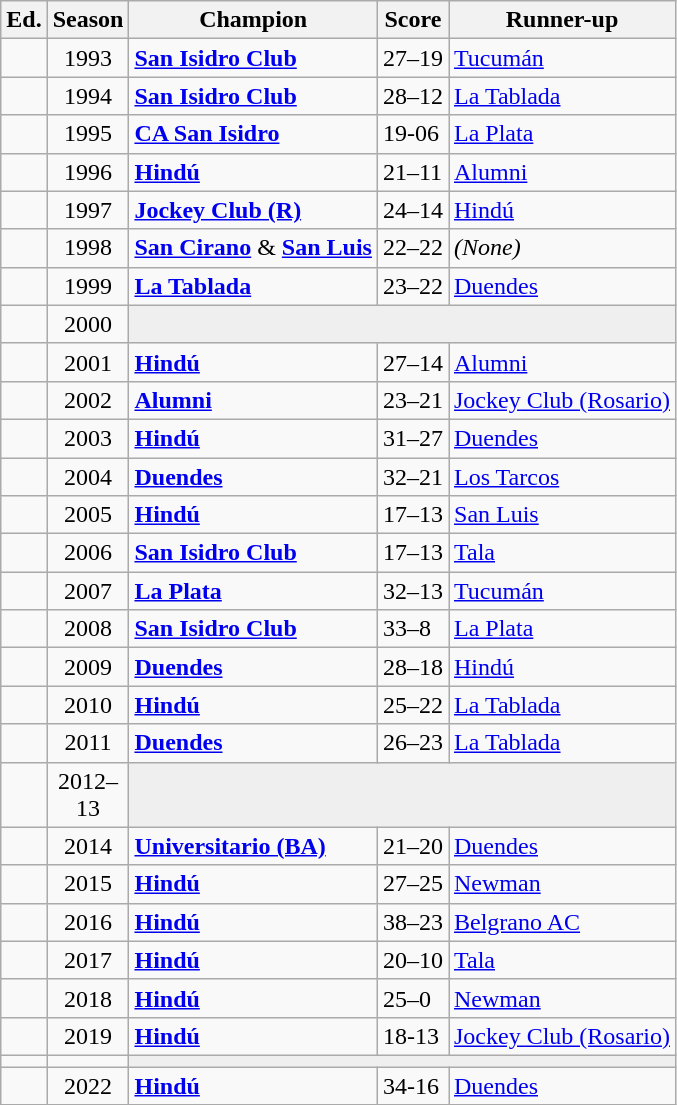<table class="wikitable sortable">
<tr>
<th width= px>Ed.</th>
<th width=40px>Season</th>
<th width= px>Champion</th>
<th width= px>Score</th>
<th width= px>Runner-up</th>
</tr>
<tr>
<td></td>
<td align="center">1993</td>
<td><strong><a href='#'>San Isidro Club</a></strong> </td>
<td>27–19</td>
<td><a href='#'>Tucumán</a></td>
</tr>
<tr>
<td></td>
<td align="center">1994</td>
<td><strong><a href='#'>San Isidro Club</a></strong> </td>
<td>28–12</td>
<td><a href='#'>La Tablada</a></td>
</tr>
<tr>
<td></td>
<td align="center">1995</td>
<td><strong><a href='#'>CA San Isidro</a></strong> </td>
<td>19-06</td>
<td><a href='#'>La Plata</a></td>
</tr>
<tr>
<td></td>
<td align="center">1996</td>
<td><strong><a href='#'>Hindú</a></strong> </td>
<td>21–11</td>
<td><a href='#'>Alumni</a></td>
</tr>
<tr>
<td></td>
<td align="center">1997</td>
<td><strong><a href='#'>Jockey Club (R)</a></strong> </td>
<td>24–14</td>
<td><a href='#'>Hindú</a></td>
</tr>
<tr>
<td></td>
<td align="center">1998</td>
<td><strong><a href='#'>San Cirano</a></strong>  & <strong><a href='#'>San Luis</a></strong> </td>
<td>22–22</td>
<td><em>(None)</em> </td>
</tr>
<tr>
<td></td>
<td align="center">1999</td>
<td><strong><a href='#'>La Tablada</a></strong> </td>
<td>23–22</td>
<td><a href='#'>Duendes</a></td>
</tr>
<tr>
<td></td>
<td align="center">2000</td>
<td colspan=3 style=background:#efefef></td>
</tr>
<tr>
<td></td>
<td align="center">2001</td>
<td><strong><a href='#'>Hindú</a></strong> </td>
<td>27–14</td>
<td><a href='#'>Alumni</a></td>
</tr>
<tr>
<td></td>
<td align="center">2002</td>
<td><strong><a href='#'>Alumni</a></strong> </td>
<td>23–21</td>
<td><a href='#'>Jockey Club (Rosario)</a></td>
</tr>
<tr>
<td></td>
<td align="center">2003</td>
<td><strong><a href='#'>Hindú</a></strong> </td>
<td>31–27</td>
<td><a href='#'>Duendes</a></td>
</tr>
<tr>
<td></td>
<td align="center">2004</td>
<td><strong><a href='#'>Duendes</a></strong> </td>
<td>32–21</td>
<td><a href='#'>Los Tarcos</a></td>
</tr>
<tr>
<td></td>
<td align="center">2005</td>
<td><strong><a href='#'>Hindú</a></strong> </td>
<td>17–13</td>
<td><a href='#'>San Luis</a></td>
</tr>
<tr>
<td></td>
<td align="center">2006</td>
<td><strong><a href='#'>San Isidro Club</a></strong> </td>
<td>17–13</td>
<td><a href='#'>Tala</a></td>
</tr>
<tr>
<td></td>
<td align="center">2007</td>
<td><strong><a href='#'>La Plata</a></strong> </td>
<td>32–13</td>
<td><a href='#'>Tucumán</a></td>
</tr>
<tr>
<td></td>
<td align="center">2008</td>
<td><strong><a href='#'>San Isidro Club</a></strong> </td>
<td>33–8</td>
<td><a href='#'>La Plata</a></td>
</tr>
<tr>
<td></td>
<td align="center">2009</td>
<td><strong><a href='#'>Duendes</a></strong> </td>
<td>28–18</td>
<td><a href='#'>Hindú</a></td>
</tr>
<tr>
<td></td>
<td align="center">2010</td>
<td><strong><a href='#'>Hindú</a></strong> </td>
<td>25–22</td>
<td><a href='#'>La Tablada</a></td>
</tr>
<tr>
<td></td>
<td align="center">2011</td>
<td><strong><a href='#'>Duendes</a></strong> </td>
<td>26–23</td>
<td><a href='#'>La Tablada</a></td>
</tr>
<tr>
<td></td>
<td align="center">2012–13</td>
<td colspan=3 style=background:#efefef></td>
</tr>
<tr>
<td></td>
<td align="center">2014</td>
<td><strong><a href='#'>Universitario (BA)</a></strong> </td>
<td>21–20</td>
<td><a href='#'>Duendes</a></td>
</tr>
<tr>
<td></td>
<td align=center>2015</td>
<td><strong><a href='#'>Hindú</a></strong> </td>
<td>27–25</td>
<td><a href='#'>Newman</a></td>
</tr>
<tr>
<td></td>
<td align=center>2016</td>
<td><strong><a href='#'>Hindú</a></strong> </td>
<td>38–23</td>
<td><a href='#'>Belgrano AC</a></td>
</tr>
<tr>
<td></td>
<td align=center>2017</td>
<td><strong><a href='#'>Hindú</a></strong> </td>
<td>20–10</td>
<td><a href='#'>Tala</a></td>
</tr>
<tr>
<td></td>
<td align=center>2018</td>
<td><strong><a href='#'>Hindú</a></strong> </td>
<td>25–0</td>
<td><a href='#'>Newman</a></td>
</tr>
<tr>
<td></td>
<td align=center>2019</td>
<td><strong><a href='#'>Hindú</a></strong> </td>
<td>18-13</td>
<td><a href='#'>Jockey Club (Rosario)</a></td>
</tr>
<tr>
<td></td>
<td></td>
<td colspan=3 style=background:#efefef></td>
</tr>
<tr>
<td></td>
<td align=center>2022</td>
<td><strong><a href='#'>Hindú</a></strong> </td>
<td>34-16</td>
<td><a href='#'>Duendes</a></td>
</tr>
</table>
